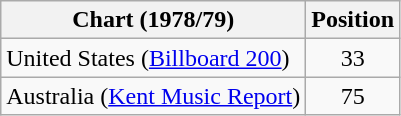<table class="wikitable">
<tr>
<th>Chart (1978/79)</th>
<th>Position</th>
</tr>
<tr>
<td>United States (<a href='#'>Billboard 200</a>)</td>
<td align="center">33</td>
</tr>
<tr>
<td>Australia (<a href='#'>Kent Music Report</a>)</td>
<td align="center">75</td>
</tr>
</table>
